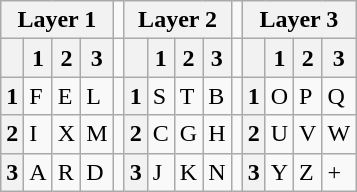<table class="wikitable">
<tr>
<th colspan="4">Layer 1</th>
<td></td>
<th colspan="4">Layer 2</th>
<td></td>
<th colspan="4">Layer 3</th>
</tr>
<tr>
<th></th>
<th>1</th>
<th>2</th>
<th>3</th>
<td></td>
<th></th>
<th>1</th>
<th>2</th>
<th>3</th>
<td></td>
<th></th>
<th>1</th>
<th>2</th>
<th>3</th>
</tr>
<tr>
<th>1</th>
<td>F</td>
<td>E</td>
<td>L</td>
<td></td>
<th>1</th>
<td>S</td>
<td>T</td>
<td>B</td>
<td></td>
<th>1</th>
<td>O</td>
<td>P</td>
<td>Q</td>
</tr>
<tr>
<th>2</th>
<td>I</td>
<td>X</td>
<td>M</td>
<td></td>
<th>2</th>
<td>C</td>
<td>G</td>
<td>H</td>
<td></td>
<th>2</th>
<td>U</td>
<td>V</td>
<td>W</td>
</tr>
<tr>
<th>3</th>
<td>A</td>
<td>R</td>
<td>D</td>
<td></td>
<th>3</th>
<td>J</td>
<td>K</td>
<td>N</td>
<td></td>
<th>3</th>
<td>Y</td>
<td>Z</td>
<td>+</td>
</tr>
</table>
